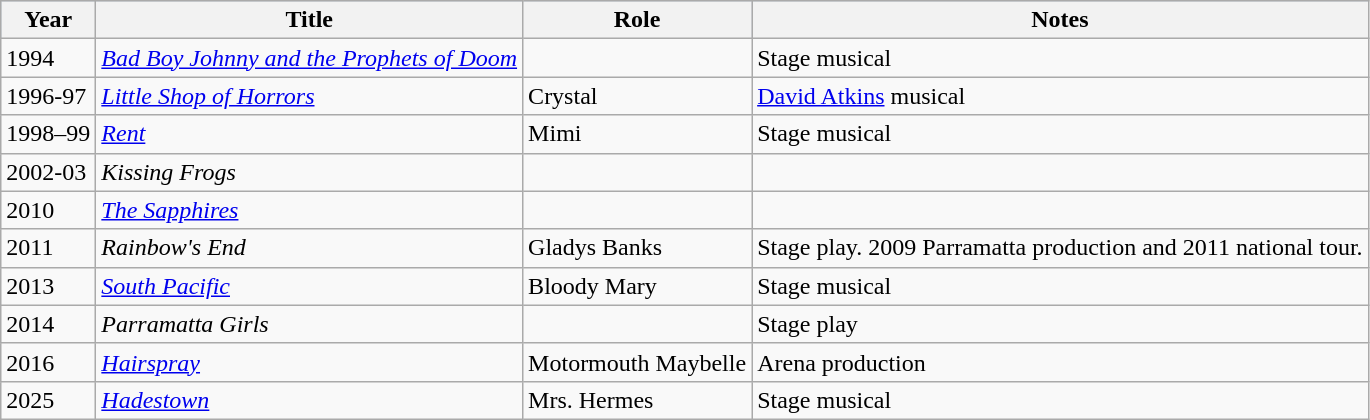<table class="wikitable">
<tr style="background:#b0c4de; text-align:center;">
<th>Year</th>
<th>Title</th>
<th>Role</th>
<th>Notes</th>
</tr>
<tr>
<td>1994</td>
<td><em><a href='#'>Bad Boy Johnny and the Prophets of Doom</a></em></td>
<td></td>
<td>Stage musical</td>
</tr>
<tr>
<td>1996-97</td>
<td><em><a href='#'>Little Shop of Horrors</a></em></td>
<td>Crystal</td>
<td><a href='#'>David Atkins</a> musical</td>
</tr>
<tr>
<td>1998–99</td>
<td><em><a href='#'>Rent</a></em></td>
<td>Mimi</td>
<td>Stage musical</td>
</tr>
<tr>
<td>2002-03</td>
<td><em>Kissing Frogs</em></td>
<td></td>
<td></td>
</tr>
<tr>
<td>2010</td>
<td><em><a href='#'>The Sapphires</a></em></td>
<td></td>
<td></td>
</tr>
<tr>
<td>2011</td>
<td><em>Rainbow's End</em></td>
<td>Gladys Banks</td>
<td>Stage play. 2009 Parramatta production and 2011 national tour.</td>
</tr>
<tr>
<td>2013</td>
<td><em><a href='#'>South Pacific</a></em></td>
<td>Bloody Mary</td>
<td>Stage musical</td>
</tr>
<tr>
<td>2014</td>
<td><em>Parramatta Girls</em></td>
<td></td>
<td>Stage play</td>
</tr>
<tr>
<td>2016</td>
<td><em><a href='#'>Hairspray</a></em></td>
<td>Motormouth Maybelle</td>
<td>Arena production</td>
</tr>
<tr>
<td>2025</td>
<td><em><a href='#'>Hadestown</a></em></td>
<td>Mrs. Hermes</td>
<td>Stage musical</td>
</tr>
</table>
